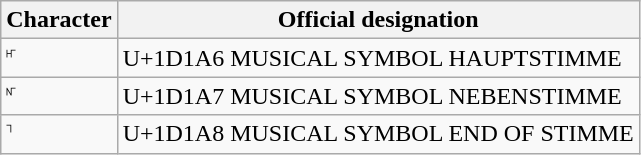<table class="wikitable">
<tr>
<th>Character</th>
<th>Official designation</th>
</tr>
<tr>
<td>𝆦</td>
<td>U+1D1A6 MUSICAL SYMBOL HAUPTSTIMME</td>
</tr>
<tr>
<td>𝆧</td>
<td>U+1D1A7 MUSICAL SYMBOL NEBENSTIMME</td>
</tr>
<tr>
<td>𝆨</td>
<td>U+1D1A8 MUSICAL SYMBOL END OF STIMME</td>
</tr>
</table>
